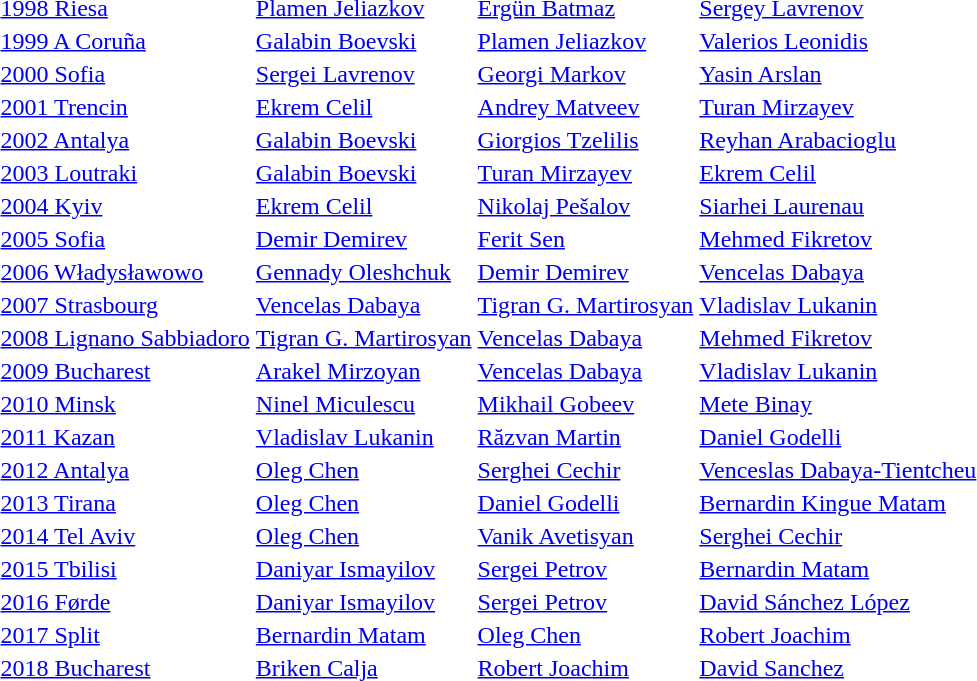<table>
<tr>
<td><a href='#'>1998 Riesa</a></td>
<td> <a href='#'>Plamen Jeliazkov</a></td>
<td> <a href='#'>Ergün Batmaz</a></td>
<td> <a href='#'>Sergey Lavrenov</a></td>
</tr>
<tr>
<td><a href='#'>1999 A Coruña</a></td>
<td> <a href='#'>Galabin Boevski</a></td>
<td> <a href='#'>Plamen Jeliazkov</a></td>
<td> <a href='#'>Valerios Leonidis</a></td>
</tr>
<tr>
<td><a href='#'>2000 Sofia</a></td>
<td> <a href='#'>Sergei Lavrenov</a></td>
<td> <a href='#'>Georgi Markov</a></td>
<td> <a href='#'>Yasin Arslan</a></td>
</tr>
<tr>
<td><a href='#'>2001 Trencin</a></td>
<td> <a href='#'>Ekrem Celil</a></td>
<td> <a href='#'>Andrey Matveev</a></td>
<td> <a href='#'>Turan Mirzayev</a></td>
</tr>
<tr>
<td><a href='#'>2002 Antalya</a></td>
<td> <a href='#'>Galabin Boevski</a></td>
<td> <a href='#'>Giorgios Tzelilis</a></td>
<td> <a href='#'>Reyhan Arabacioglu</a></td>
</tr>
<tr>
<td><a href='#'>2003 Loutraki</a></td>
<td> <a href='#'>Galabin Boevski</a></td>
<td> <a href='#'>Turan Mirzayev</a></td>
<td> <a href='#'>Ekrem Celil</a></td>
</tr>
<tr>
<td><a href='#'>2004 Kyiv</a></td>
<td> <a href='#'>Ekrem Celil</a></td>
<td> <a href='#'>Nikolaj Pešalov</a></td>
<td> <a href='#'>Siarhei Laurenau</a></td>
</tr>
<tr>
<td><a href='#'>2005 Sofia</a></td>
<td> <a href='#'>Demir Demirev</a></td>
<td> <a href='#'>Ferit Sen</a></td>
<td> <a href='#'>Mehmed Fikretov</a></td>
</tr>
<tr>
<td><a href='#'>2006 Władysławowo</a></td>
<td> <a href='#'>Gennady Oleshchuk</a></td>
<td> <a href='#'>Demir Demirev</a></td>
<td> <a href='#'>Vencelas Dabaya</a></td>
</tr>
<tr>
<td><a href='#'>2007 Strasbourg</a></td>
<td> <a href='#'>Vencelas Dabaya</a></td>
<td> <a href='#'>Tigran G. Martirosyan</a></td>
<td> <a href='#'>Vladislav Lukanin</a></td>
</tr>
<tr>
<td><a href='#'>2008 Lignano Sabbiadoro</a></td>
<td> <a href='#'>Tigran G. Martirosyan</a></td>
<td> <a href='#'>Vencelas Dabaya</a></td>
<td> <a href='#'>Mehmed Fikretov</a></td>
</tr>
<tr>
<td><a href='#'>2009 Bucharest</a></td>
<td> <a href='#'>Arakel Mirzoyan</a></td>
<td> <a href='#'>Vencelas Dabaya</a></td>
<td> <a href='#'>Vladislav Lukanin</a></td>
</tr>
<tr>
<td><a href='#'>2010 Minsk</a></td>
<td> <a href='#'>Ninel Miculescu</a></td>
<td> <a href='#'>Mikhail Gobeev</a></td>
<td> <a href='#'>Mete Binay</a></td>
</tr>
<tr>
<td><a href='#'>2011 Kazan</a></td>
<td> <a href='#'>Vladislav Lukanin</a></td>
<td> <a href='#'>Răzvan Martin</a></td>
<td> <a href='#'>Daniel Godelli</a></td>
</tr>
<tr>
<td><a href='#'>2012 Antalya</a></td>
<td> <a href='#'>Oleg Chen </a></td>
<td> <a href='#'>Serghei Cechir </a></td>
<td> <a href='#'>Venceslas Dabaya-Tientcheu </a></td>
</tr>
<tr>
<td><a href='#'>2013 Tirana</a></td>
<td> <a href='#'>Oleg Chen </a></td>
<td> <a href='#'>Daniel Godelli </a></td>
<td> <a href='#'>Bernardin Kingue Matam </a></td>
</tr>
<tr>
<td><a href='#'>2014 Tel Aviv</a></td>
<td> <a href='#'>Oleg Chen</a></td>
<td> <a href='#'>Vanik Avetisyan </a></td>
<td> <a href='#'>Serghei Cechir</a></td>
</tr>
<tr>
<td><a href='#'>2015 Tbilisi</a></td>
<td> <a href='#'>Daniyar Ismayilov</a></td>
<td> <a href='#'>Sergei Petrov</a></td>
<td> <a href='#'>Bernardin Matam</a></td>
</tr>
<tr>
<td><a href='#'>2016 Førde</a></td>
<td> <a href='#'>Daniyar Ismayilov</a></td>
<td> <a href='#'>Sergei Petrov</a></td>
<td> <a href='#'>David Sánchez López</a></td>
</tr>
<tr>
<td><a href='#'>2017 Split</a></td>
<td> <a href='#'>Bernardin Matam</a></td>
<td> <a href='#'>Oleg Chen</a></td>
<td> <a href='#'>Robert Joachim</a></td>
</tr>
<tr>
<td><a href='#'>2018 Bucharest</a></td>
<td> <a href='#'>Briken Calja</a></td>
<td> <a href='#'>Robert Joachim</a></td>
<td> <a href='#'>David Sanchez</a></td>
</tr>
</table>
